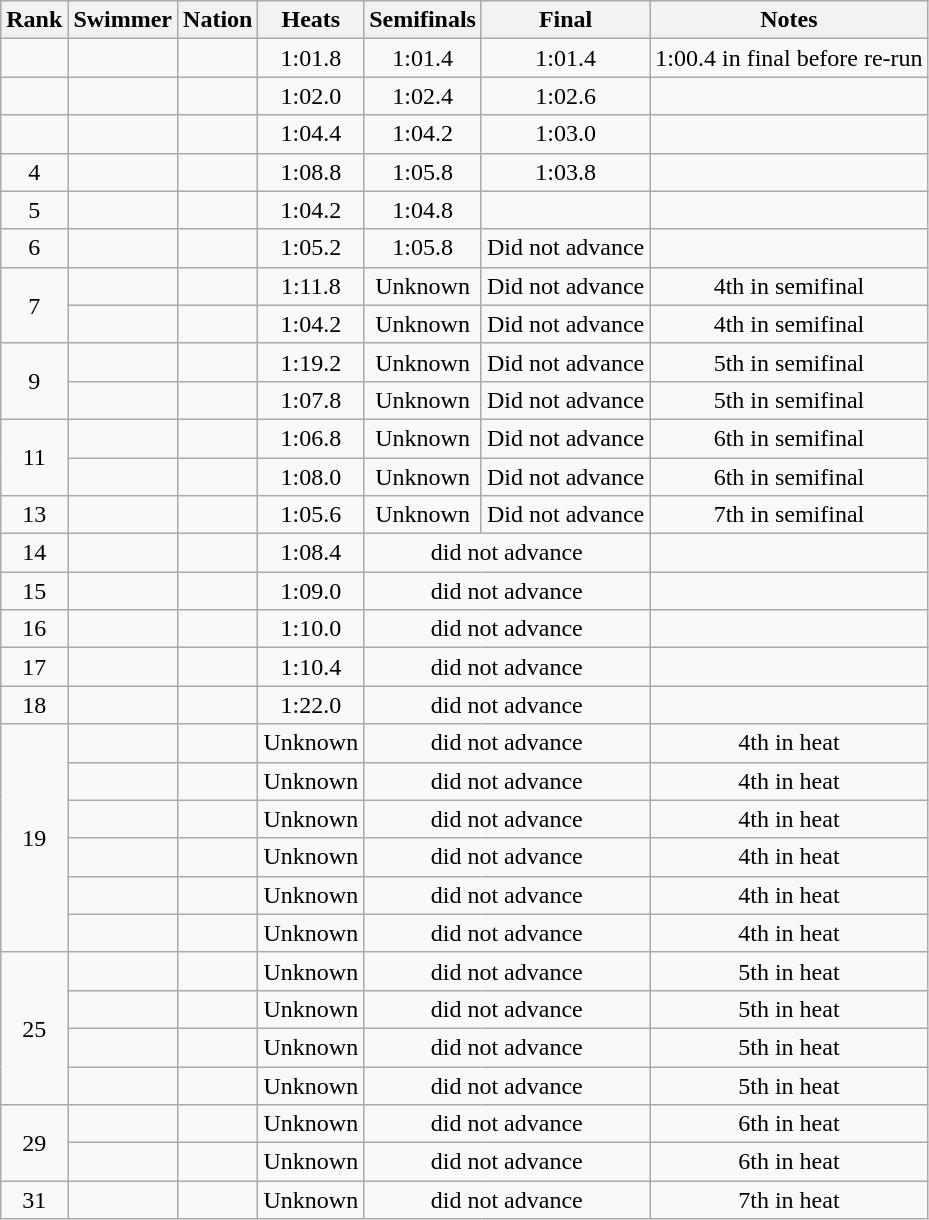<table class="wikitable sortable" style="text-align:center">
<tr>
<th>Rank</th>
<th>Swimmer</th>
<th>Nation</th>
<th>Heats</th>
<th>Semifinals</th>
<th>Final</th>
<th>Notes</th>
</tr>
<tr>
<td></td>
<td align=left></td>
<td align=left></td>
<td>1:01.8</td>
<td>1:01.4</td>
<td>1:01.4</td>
<td> 1:00.4 in final before re-run</td>
</tr>
<tr>
<td></td>
<td align=left></td>
<td align=left></td>
<td>1:02.0</td>
<td>1:02.4</td>
<td>1:02.6</td>
<td></td>
</tr>
<tr>
<td></td>
<td align=left></td>
<td align=left></td>
<td>1:04.4</td>
<td>1:04.2</td>
<td>1:03.0</td>
<td></td>
</tr>
<tr>
<td>4</td>
<td align=left></td>
<td align=left></td>
<td>1:08.8</td>
<td>1:05.8</td>
<td>1:03.8</td>
<td></td>
</tr>
<tr>
<td>5</td>
<td align=left></td>
<td align=left></td>
<td>1:04.2</td>
<td>1:04.8</td>
<td></td>
<td></td>
</tr>
<tr>
<td>6</td>
<td align=left></td>
<td align=left></td>
<td>1:05.2</td>
<td>1:05.8</td>
<td>Did not advance</td>
<td></td>
</tr>
<tr>
<td rowspan=2>7</td>
<td align=left></td>
<td align=left></td>
<td>1:11.8</td>
<td>Unknown</td>
<td>Did not advance</td>
<td>4th in semifinal</td>
</tr>
<tr>
<td align=left></td>
<td align=left></td>
<td>1:04.2</td>
<td>Unknown</td>
<td>Did not advance</td>
<td>4th in semifinal</td>
</tr>
<tr>
<td rowspan=2>9</td>
<td align=left></td>
<td align=left></td>
<td>1:19.2</td>
<td>Unknown</td>
<td>Did not advance</td>
<td>5th in semifinal</td>
</tr>
<tr>
<td align=left></td>
<td align=left></td>
<td>1:07.8</td>
<td>Unknown</td>
<td>Did not advance</td>
<td>5th in semifinal</td>
</tr>
<tr>
<td rowspan=2>11</td>
<td align=left></td>
<td align=left></td>
<td>1:06.8</td>
<td>Unknown</td>
<td>Did not advance</td>
<td>6th in semifinal</td>
</tr>
<tr>
<td align=left></td>
<td align=left></td>
<td>1:08.0</td>
<td>Unknown</td>
<td>Did not advance</td>
<td>6th in semifinal</td>
</tr>
<tr>
<td>13</td>
<td align=left></td>
<td align=left></td>
<td>1:05.6</td>
<td>Unknown</td>
<td>Did not advance</td>
<td>7th in semifinal</td>
</tr>
<tr>
<td>14</td>
<td align=left></td>
<td align=left></td>
<td>1:08.4</td>
<td colspan=2>did not advance</td>
<td></td>
</tr>
<tr>
<td>15</td>
<td align=left></td>
<td align=left></td>
<td>1:09.0</td>
<td colspan=2>did not advance</td>
<td></td>
</tr>
<tr>
<td>16</td>
<td align=left></td>
<td align=left></td>
<td>1:10.0</td>
<td colspan=2>did not advance</td>
<td></td>
</tr>
<tr>
<td>17</td>
<td align=left></td>
<td align=left></td>
<td>1:10.4</td>
<td colspan=2>did not advance</td>
<td></td>
</tr>
<tr>
<td>18</td>
<td align=left></td>
<td align=left></td>
<td>1:22.0</td>
<td colspan=2>did not advance</td>
<td></td>
</tr>
<tr>
<td rowspan=6>19</td>
<td align=left></td>
<td align=left></td>
<td>Unknown</td>
<td colspan=2>did not advance</td>
<td>4th in heat</td>
</tr>
<tr>
<td align=left></td>
<td align=left></td>
<td>Unknown</td>
<td colspan=2>did not advance</td>
<td>4th in heat</td>
</tr>
<tr>
<td align=left></td>
<td align=left></td>
<td>Unknown</td>
<td colspan=2>did not advance</td>
<td>4th in heat</td>
</tr>
<tr>
<td align=left></td>
<td align=left></td>
<td>Unknown</td>
<td colspan=2>did not advance</td>
<td>4th in heat</td>
</tr>
<tr>
<td align=left></td>
<td align=left></td>
<td>Unknown</td>
<td colspan=2>did not advance</td>
<td>4th in heat</td>
</tr>
<tr>
<td align=left></td>
<td align=left></td>
<td>Unknown</td>
<td colspan=2>did not advance</td>
<td>4th in heat</td>
</tr>
<tr>
<td rowspan=4>25</td>
<td align=left></td>
<td align=left></td>
<td>Unknown</td>
<td colspan=2>did not advance</td>
<td>5th in heat</td>
</tr>
<tr>
<td align=left></td>
<td align=left></td>
<td>Unknown</td>
<td colspan=2>did not advance</td>
<td>5th in heat</td>
</tr>
<tr>
<td align=left></td>
<td align=left></td>
<td>Unknown</td>
<td colspan=2>did not advance</td>
<td>5th in heat</td>
</tr>
<tr>
<td align=left></td>
<td align=left></td>
<td>Unknown</td>
<td colspan=2>did not advance</td>
<td>5th in heat</td>
</tr>
<tr>
<td rowspan=2>29</td>
<td align=left></td>
<td align=left></td>
<td>Unknown</td>
<td colspan=2>did not advance</td>
<td>6th in heat</td>
</tr>
<tr>
<td align=left></td>
<td align=left></td>
<td>Unknown</td>
<td colspan=2>did not advance</td>
<td>6th in heat</td>
</tr>
<tr>
<td>31</td>
<td align=left></td>
<td align=left></td>
<td>Unknown</td>
<td colspan=2>did not advance</td>
<td>7th in heat</td>
</tr>
</table>
